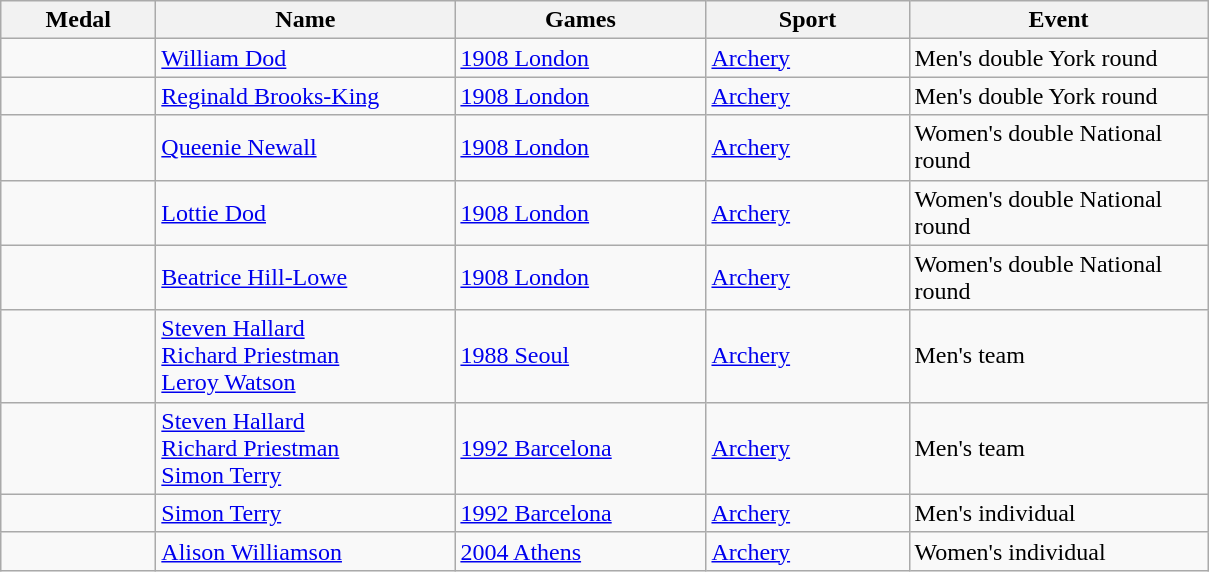<table class="wikitable sortable collapsible collapsed">
<tr>
<th style="width:6em">Medal</th>
<th style="width:12em">Name</th>
<th style="width:10em">Games</th>
<th style="width:8em">Sport</th>
<th style="width:12em">Event</th>
</tr>
<tr>
<td></td>
<td><a href='#'>William Dod</a></td>
<td> <a href='#'>1908 London</a></td>
<td> <a href='#'>Archery</a></td>
<td>Men's double York round</td>
</tr>
<tr>
<td></td>
<td><a href='#'>Reginald Brooks-King</a></td>
<td> <a href='#'>1908 London</a></td>
<td> <a href='#'>Archery</a></td>
<td>Men's double York round</td>
</tr>
<tr>
<td></td>
<td><a href='#'>Queenie Newall</a></td>
<td> <a href='#'>1908 London</a></td>
<td> <a href='#'>Archery</a></td>
<td>Women's double National round</td>
</tr>
<tr>
<td></td>
<td><a href='#'>Lottie Dod</a></td>
<td> <a href='#'>1908 London</a></td>
<td> <a href='#'>Archery</a></td>
<td>Women's double National round</td>
</tr>
<tr>
<td></td>
<td><a href='#'>Beatrice Hill-Lowe</a></td>
<td> <a href='#'>1908 London</a></td>
<td> <a href='#'>Archery</a></td>
<td>Women's double National round</td>
</tr>
<tr>
<td></td>
<td><a href='#'>Steven Hallard</a><br><a href='#'>Richard Priestman</a><br><a href='#'>Leroy Watson</a></td>
<td> <a href='#'>1988 Seoul</a></td>
<td> <a href='#'>Archery</a></td>
<td>Men's team</td>
</tr>
<tr>
<td></td>
<td><a href='#'>Steven Hallard</a><br><a href='#'>Richard Priestman</a><br><a href='#'>Simon Terry</a></td>
<td> <a href='#'>1992 Barcelona</a></td>
<td> <a href='#'>Archery</a></td>
<td>Men's team</td>
</tr>
<tr>
<td></td>
<td><a href='#'>Simon Terry</a></td>
<td> <a href='#'>1992 Barcelona</a></td>
<td> <a href='#'>Archery</a></td>
<td>Men's individual</td>
</tr>
<tr>
<td></td>
<td><a href='#'>Alison Williamson</a></td>
<td> <a href='#'>2004 Athens</a></td>
<td> <a href='#'>Archery</a></td>
<td>Women's individual</td>
</tr>
</table>
